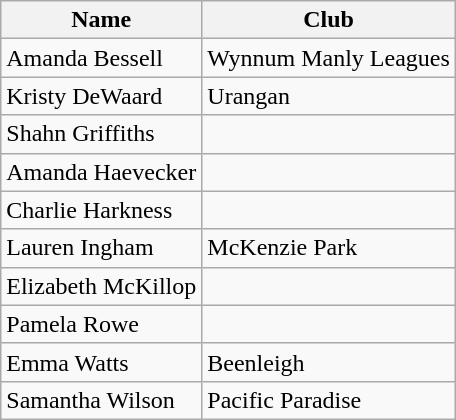<table class="wikitable sortable">
<tr>
<th>Name</th>
<th>Club</th>
</tr>
<tr>
<td>Amanda Bessell</td>
<td>Wynnum Manly Leagues</td>
</tr>
<tr>
<td>Kristy DeWaard</td>
<td>Urangan</td>
</tr>
<tr>
<td>Shahn Griffiths</td>
<td></td>
</tr>
<tr>
<td>Amanda Haevecker</td>
<td></td>
</tr>
<tr>
<td>Charlie Harkness</td>
<td></td>
</tr>
<tr>
<td>Lauren Ingham</td>
<td>McKenzie Park</td>
</tr>
<tr>
<td>Elizabeth McKillop</td>
<td></td>
</tr>
<tr>
<td>Pamela Rowe</td>
<td></td>
</tr>
<tr>
<td>Emma Watts</td>
<td>Beenleigh</td>
</tr>
<tr>
<td>Samantha Wilson</td>
<td>Pacific Paradise</td>
</tr>
</table>
